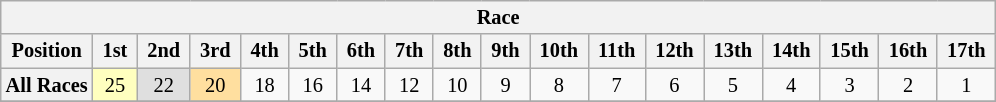<table class="wikitable" style="font-size:85%; text-align:center">
<tr>
<th colspan=18>Race</th>
</tr>
<tr>
<th>Position</th>
<th> 1st </th>
<th> 2nd </th>
<th> 3rd </th>
<th> 4th </th>
<th> 5th </th>
<th> 6th </th>
<th> 7th </th>
<th> 8th </th>
<th> 9th </th>
<th> 10th </th>
<th> 11th </th>
<th> 12th </th>
<th> 13th </th>
<th> 14th </th>
<th> 15th </th>
<th> 16th </th>
<th> 17th </th>
</tr>
<tr>
<th>All Races</th>
<td style="background:#FFFFBF;">25</td>
<td style="background:#DFDFDF;">22</td>
<td style="background:#FFDF9F;">20</td>
<td>18</td>
<td>16</td>
<td>14</td>
<td>12</td>
<td>10</td>
<td>9</td>
<td>8</td>
<td>7</td>
<td>6</td>
<td>5</td>
<td>4</td>
<td>3</td>
<td>2</td>
<td>1</td>
</tr>
<tr>
</tr>
</table>
